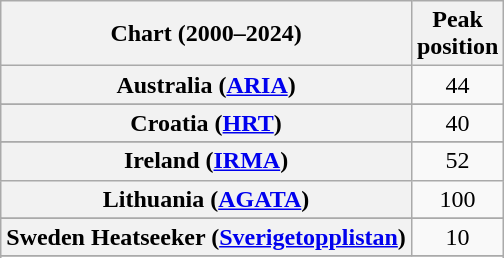<table class="wikitable sortable plainrowheaders" style="text-align:center">
<tr>
<th scope="col">Chart (2000–2024)</th>
<th scope="col">Peak<br>position</th>
</tr>
<tr>
<th scope="row">Australia (<a href='#'>ARIA</a>)</th>
<td>44</td>
</tr>
<tr>
</tr>
<tr>
<th scope="row">Croatia (<a href='#'>HRT</a>)</th>
<td>40</td>
</tr>
<tr>
</tr>
<tr>
</tr>
<tr>
</tr>
<tr>
<th scope="row">Ireland (<a href='#'>IRMA</a>)</th>
<td>52</td>
</tr>
<tr>
<th scope="row">Lithuania (<a href='#'>AGATA</a>)</th>
<td>100</td>
</tr>
<tr>
</tr>
<tr>
</tr>
<tr>
<th scope="row">Sweden Heatseeker (<a href='#'>Sverigetopplistan</a>)</th>
<td>10</td>
</tr>
<tr>
</tr>
<tr>
</tr>
<tr>
</tr>
</table>
